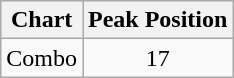<table class="wikitable">
<tr>
<th>Chart</th>
<th>Peak Position</th>
</tr>
<tr>
<td>Combo</td>
<td style="text-align:center;">17</td>
</tr>
</table>
